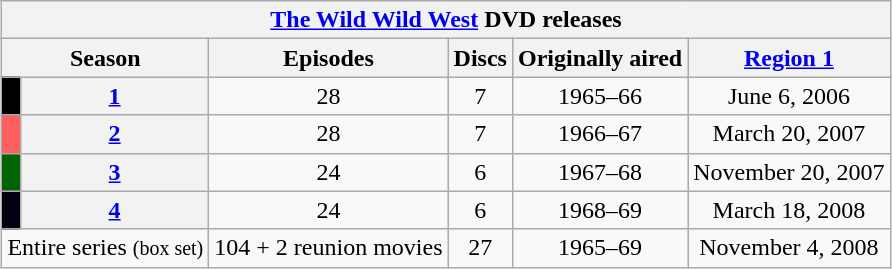<table class="wikitable" style="margin:auto; text-align:center">
<tr>
<th colspan=7><a href='#'>The Wild Wild West</a> DVD releases</th>
</tr>
<tr>
<th colspan="2">Season</th>
<th>Episodes</th>
<th>Discs</th>
<th>Originally aired</th>
<th><a href='#'>Region 1</a></th>
</tr>
<tr>
<td style="background:#000; width:5px"></td>
<th><a href='#'>1</a></th>
<td>28</td>
<td>7</td>
<td>1965–66</td>
<td>June 6, 2006 </td>
</tr>
<tr>
<td bgcolor="FF5F5F"></td>
<th><a href='#'>2</a></th>
<td>28</td>
<td>7</td>
<td>1966–67</td>
<td>March 20, 2007 </td>
</tr>
<tr>
<td bgcolor="006400"></td>
<th><a href='#'>3</a></th>
<td>24</td>
<td>6</td>
<td>1967–68</td>
<td>November 20, 2007 </td>
</tr>
<tr>
<td bgcolor="00f"></td>
<th><a href='#'>4</a></th>
<td>24</td>
<td>6</td>
<td>1968–69</td>
<td>March 18, 2008 </td>
</tr>
<tr>
<td colspan=2>Entire series <small>(box set)</small></td>
<td>104 + 2 reunion movies</td>
<td>27</td>
<td>1965–69</td>
<td>November 4, 2008</td>
</tr>
</table>
